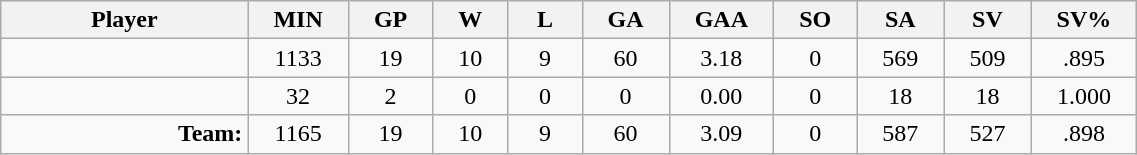<table class="wikitable sortable" width="60%">
<tr>
<th bgcolor="#DDDDFF" width="10%">Player</th>
<th width="3%" bgcolor="#DDDDFF" title="Minutes played">MIN</th>
<th width="3%" bgcolor="#DDDDFF" title="Games played in">GP</th>
<th width="3%" bgcolor="#DDDDFF" title="Wins">W</th>
<th width="3%" bgcolor="#DDDDFF"title="Losses">L</th>
<th width="3%" bgcolor="#DDDDFF" title="Goals against">GA</th>
<th width="3%" bgcolor="#DDDDFF" title="Goals against average">GAA</th>
<th width="3%" bgcolor="#DDDDFF" title="Shut-outs">SO</th>
<th width="3%" bgcolor="#DDDDFF" title="Shots against">SA</th>
<th width="3%" bgcolor="#DDDDFF" title="Shots saved">SV</th>
<th width="3%" bgcolor="#DDDDFF" title="Save percentage">SV%</th>
</tr>
<tr align="center">
<td align="right"></td>
<td>1133</td>
<td>19</td>
<td>10</td>
<td>9</td>
<td>60</td>
<td>3.18</td>
<td>0</td>
<td>569</td>
<td>509</td>
<td>.895</td>
</tr>
<tr align="center">
<td align="right"></td>
<td>32</td>
<td>2</td>
<td>0</td>
<td>0</td>
<td>0</td>
<td>0.00</td>
<td>0</td>
<td>18</td>
<td>18</td>
<td>1.000</td>
</tr>
<tr align="center">
<td align="right"><strong>Team:</strong></td>
<td>1165</td>
<td>19</td>
<td>10</td>
<td>9</td>
<td>60</td>
<td>3.09</td>
<td>0</td>
<td>587</td>
<td>527</td>
<td>.898</td>
</tr>
</table>
